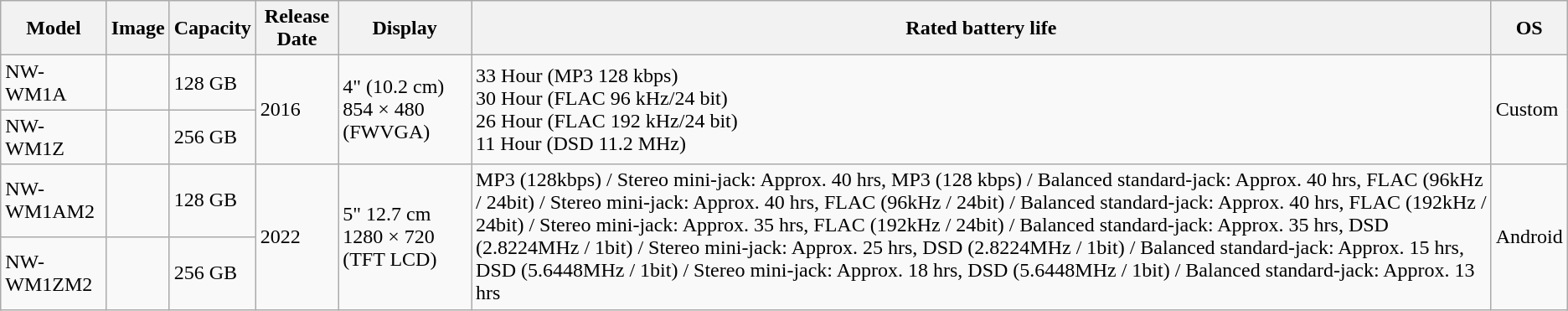<table class="wikitable">
<tr>
<th>Model</th>
<th>Image</th>
<th>Capacity</th>
<th>Release Date</th>
<th>Display</th>
<th>Rated battery life</th>
<th>OS</th>
</tr>
<tr>
<td>NW-WM1A</td>
<td></td>
<td>128 GB</td>
<td rowspan="2">2016</td>
<td rowspan="2">4" (10.2 cm) 854 × 480 (FWVGA)</td>
<td rowspan="2">33 Hour (MP3 128 kbps)<br>30 Hour (FLAC 96 kHz/24 bit)<br>26 Hour (FLAC 192 kHz/24 bit)<br>11 Hour (DSD 11.2 MHz)</td>
<td rowspan="2">Custom</td>
</tr>
<tr>
<td>NW-WM1Z</td>
<td></td>
<td>256 GB</td>
</tr>
<tr>
<td>NW-WM1AM2</td>
<td></td>
<td>128 GB</td>
<td rowspan="2">2022</td>
<td rowspan="2">5" 12.7 cm 1280 × 720 (TFT LCD)</td>
<td rowspan="2">MP3 (128kbps) / Stereo mini-jack: Approx. 40 hrs, MP3 (128 kbps) / Balanced standard-jack: Approx. 40 hrs, FLAC (96kHz / 24bit) / Stereo mini-jack: Approx. 40 hrs, FLAC (96kHz / 24bit) / Balanced standard-jack: Approx. 40 hrs, FLAC (192kHz / 24bit) / Stereo mini-jack: Approx. 35 hrs, FLAC (192kHz / 24bit) / Balanced standard-jack: Approx. 35 hrs, DSD (2.8224MHz / 1bit) / Stereo mini-jack: Approx. 25 hrs, DSD (2.8224MHz / 1bit) / Balanced standard-jack: Approx. 15 hrs, DSD (5.6448MHz / 1bit) / Stereo mini-jack: Approx. 18 hrs, DSD (5.6448MHz / 1bit) / Balanced standard-jack: Approx. 13 hrs</td>
<td rowspan="2">Android</td>
</tr>
<tr>
<td>NW-WM1ZM2</td>
<td></td>
<td>256 GB</td>
</tr>
</table>
